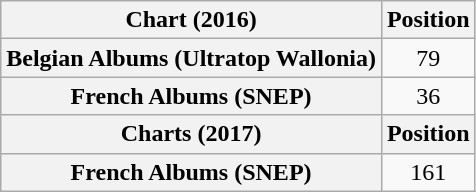<table class="wikitable sortable plainrowheaders">
<tr>
<th>Chart (2016)</th>
<th>Position</th>
</tr>
<tr>
<th scope="row">Belgian Albums (Ultratop Wallonia)</th>
<td style="text-align:center">79</td>
</tr>
<tr>
<th scope="row">French Albums (SNEP)</th>
<td style="text-align:center">36</td>
</tr>
<tr>
<th>Charts (2017)</th>
<th>Position</th>
</tr>
<tr>
<th scope="row">French Albums (SNEP)</th>
<td style="text-align:center">161</td>
</tr>
</table>
